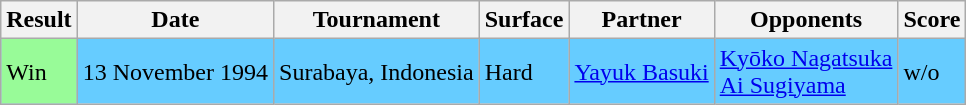<table class="sortable wikitable">
<tr>
<th>Result</th>
<th>Date</th>
<th>Tournament</th>
<th>Surface</th>
<th>Partner</th>
<th>Opponents</th>
<th class="unsortable">Score</th>
</tr>
<tr bgcolor="#66CCFF">
<td style="background:#98fb98;">Win</td>
<td>13 November 1994</td>
<td>Surabaya, Indonesia</td>
<td>Hard</td>
<td> <a href='#'>Yayuk Basuki</a></td>
<td> <a href='#'>Kyōko Nagatsuka</a> <br>  <a href='#'>Ai Sugiyama</a></td>
<td>w/o</td>
</tr>
</table>
